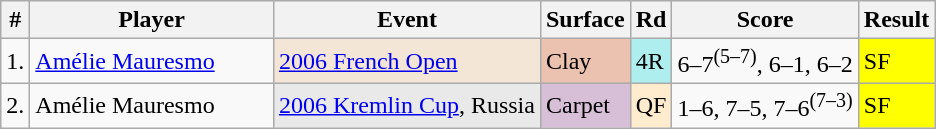<table class="wikitable sortable">
<tr>
<th>#</th>
<th width=155>Player</th>
<th>Event</th>
<th>Surface</th>
<th>Rd</th>
<th>Score</th>
<th>Result</th>
</tr>
<tr>
<td>1.</td>
<td> <a href='#'>Amélie Mauresmo</a></td>
<td bgcolor=f3e6d7><a href='#'>2006 French Open</a></td>
<td bgcolor=ebc2af>Clay</td>
<td bgcolor=afeeee>4R</td>
<td>6–7<sup>(5–7)</sup>, 6–1, 6–2</td>
<td bgcolor=yellow>SF</td>
</tr>
<tr>
<td>2.</td>
<td> Amélie Mauresmo</td>
<td bgcolor=e9e9e9><a href='#'>2006 Kremlin Cup</a>, Russia</td>
<td bgcolor=thistle>Carpet</td>
<td bgcolor=ffebcd>QF</td>
<td>1–6, 7–5, 7–6<sup>(7–3)</sup></td>
<td bgcolor=yellow>SF</td>
</tr>
</table>
